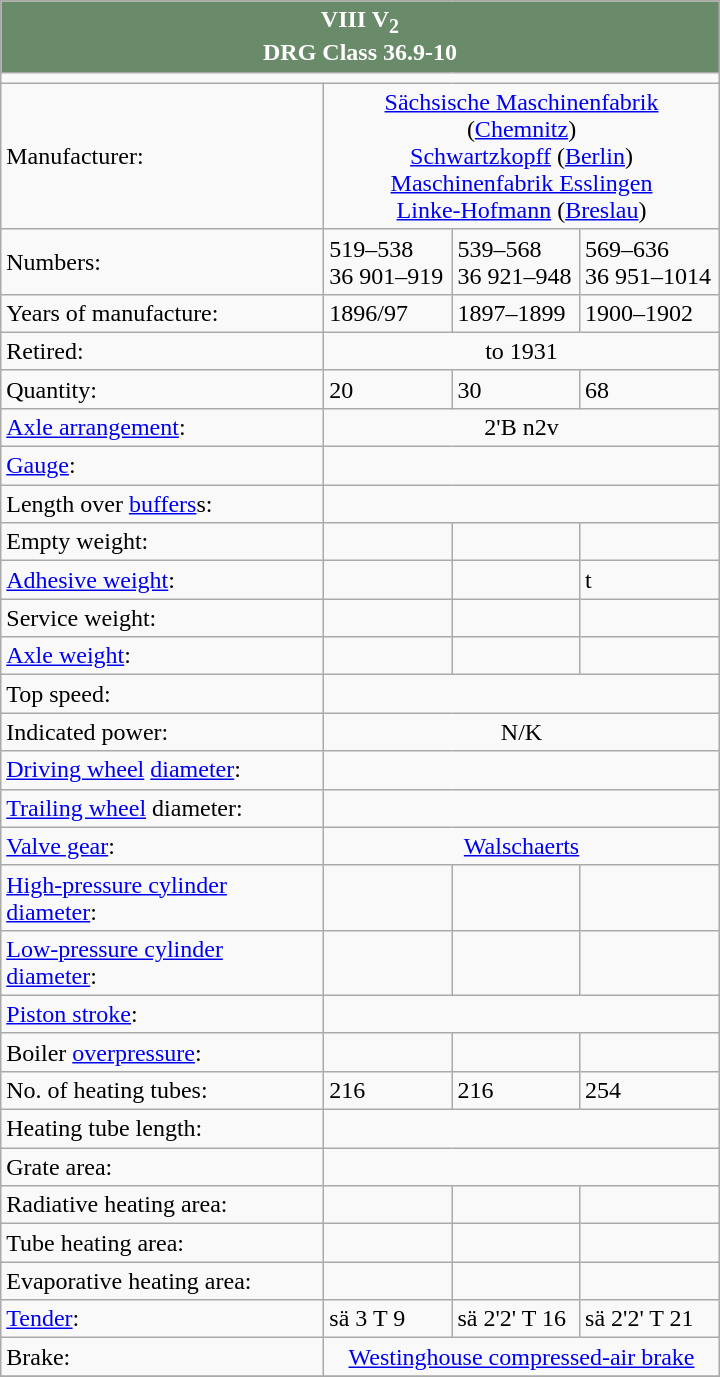<table class="wikitable float-right" width="480" align = "right">
<tr ->
<th colspan="5" style="color:white; background:#698B69">VIII V<sub>2</sub> <br>DRG Class 36.9-10</th>
</tr>
<tr ->
<td colspan="5" align="center"></td>
</tr>
<tr>
<td>Manufacturer:</td>
<td colspan="4" align="center"><a href='#'>Sächsische Maschinenfabrik</a> (<a href='#'>Chemnitz</a>)<br>  <a href='#'>Schwartzkopff</a> (<a href='#'>Berlin</a>)<br> <a href='#'>Maschinenfabrik Esslingen</a><br> <a href='#'>Linke-Hofmann</a> (<a href='#'>Breslau</a>)</td>
</tr>
<tr>
<td>Numbers:</td>
<td>519–538<br> 36 901–919</td>
<td>539–568<br> 36 921–948</td>
<td>569–636<br> 36 951–1014</td>
</tr>
<tr>
<td>Years of manufacture:</td>
<td>1896/97</td>
<td>1897–1899</td>
<td>1900–1902</td>
</tr>
<tr>
<td>Retired:</td>
<td colspan="3" align="center">to 1931</td>
</tr>
<tr>
<td>Quantity:</td>
<td>20</td>
<td>30</td>
<td>68</td>
</tr>
<tr>
<td><a href='#'>Axle arrangement</a>:</td>
<td colspan="3" align="center">2'B n2v</td>
</tr>
<tr>
<td><a href='#'>Gauge</a>:</td>
<td colspan="3" align="center"></td>
</tr>
<tr>
<td>Length over <a href='#'>buffers</a>s:</td>
<td colspan="3" align="center"></td>
</tr>
<tr>
<td>Empty weight:</td>
<td></td>
<td></td>
<td></td>
</tr>
<tr>
<td><a href='#'>Adhesive weight</a>:</td>
<td></td>
<td></td>
<td>t</td>
</tr>
<tr>
<td>Service weight:</td>
<td></td>
<td></td>
<td></td>
</tr>
<tr>
<td><a href='#'>Axle weight</a>:</td>
<td></td>
<td></td>
<td></td>
</tr>
<tr>
<td>Top speed:</td>
<td colspan="3" align="center"></td>
</tr>
<tr>
<td>Indicated power:</td>
<td colspan="3" align="center">N/K</td>
</tr>
<tr>
<td><a href='#'>Driving wheel</a> <a href='#'>diameter</a>:</td>
<td colspan="3" align="center"></td>
</tr>
<tr>
<td><a href='#'>Trailing wheel</a> diameter:</td>
<td colspan="3" align="center"></td>
</tr>
<tr>
<td><a href='#'>Valve gear</a>:</td>
<td colspan="3" align="center"><a href='#'>Walschaerts</a></td>
</tr>
<tr>
<td><a href='#'>High-pressure cylinder</a> <a href='#'>diameter</a>:</td>
<td></td>
<td></td>
<td></td>
</tr>
<tr>
<td><a href='#'>Low-pressure cylinder</a> <a href='#'>diameter</a>:</td>
<td></td>
<td></td>
<td></td>
</tr>
<tr>
<td><a href='#'>Piston stroke</a>:</td>
<td colspan="3" align="center"></td>
</tr>
<tr>
<td>Boiler <a href='#'>overpressure</a>:</td>
<td></td>
<td></td>
<td></td>
</tr>
<tr>
<td>No. of heating tubes:</td>
<td>216</td>
<td>216</td>
<td>254</td>
</tr>
<tr>
<td>Heating tube length:</td>
<td colspan="3" align="center"></td>
</tr>
<tr>
<td>Grate area:</td>
<td colspan="3" align="center"></td>
</tr>
<tr>
<td>Radiative heating area:</td>
<td></td>
<td></td>
<td></td>
</tr>
<tr>
<td>Tube heating area:</td>
<td></td>
<td></td>
<td></td>
</tr>
<tr>
<td>Evaporative heating area:</td>
<td></td>
<td></td>
<td></td>
</tr>
<tr>
<td><a href='#'>Tender</a>:</td>
<td>sä 3 T 9</td>
<td>sä 2'2' T 16</td>
<td>sä 2'2' T 21</td>
</tr>
<tr>
<td>Brake:</td>
<td colspan="3" align="center"><a href='#'>Westinghouse compressed-air brake</a></td>
</tr>
<tr>
</tr>
</table>
